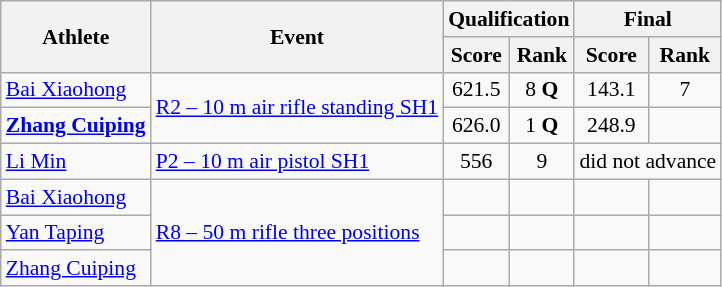<table class=wikitable style="font-size:90%">
<tr>
<th rowspan="2">Athlete</th>
<th rowspan="2">Event</th>
<th colspan="2">Qualification</th>
<th colspan="2">Final</th>
</tr>
<tr>
<th>Score</th>
<th>Rank</th>
<th>Score</th>
<th>Rank</th>
</tr>
<tr align=center>
<td align=left><a href='#'>Bai Xiaohong</a></td>
<td align=left rowspan=2><a href='#'>R2 – 10 m air rifle standing SH1</a></td>
<td>621.5</td>
<td>8 <strong>Q</strong></td>
<td>143.1</td>
<td>7</td>
</tr>
<tr align=center>
<td align=left><strong><a href='#'>Zhang Cuiping</a></strong></td>
<td>626.0</td>
<td>1 <strong>Q</strong></td>
<td>248.9</td>
<td></td>
</tr>
<tr align=center>
<td align=left><a href='#'>Li Min</a></td>
<td align=left><a href='#'>P2 – 10 m air pistol SH1</a></td>
<td>556</td>
<td>9</td>
<td colspan=2>did not advance</td>
</tr>
<tr align=center>
<td align=left><a href='#'>Bai Xiaohong</a></td>
<td align=left rowspan=3><a href='#'>R8 – 50 m rifle three positions</a></td>
<td></td>
<td></td>
<td></td>
<td></td>
</tr>
<tr align=center>
<td align=left><a href='#'>Yan Taping</a></td>
<td></td>
<td></td>
<td></td>
<td></td>
</tr>
<tr align=center>
<td align=left><a href='#'>Zhang Cuiping</a></td>
<td></td>
<td></td>
<td></td>
<td></td>
</tr>
</table>
